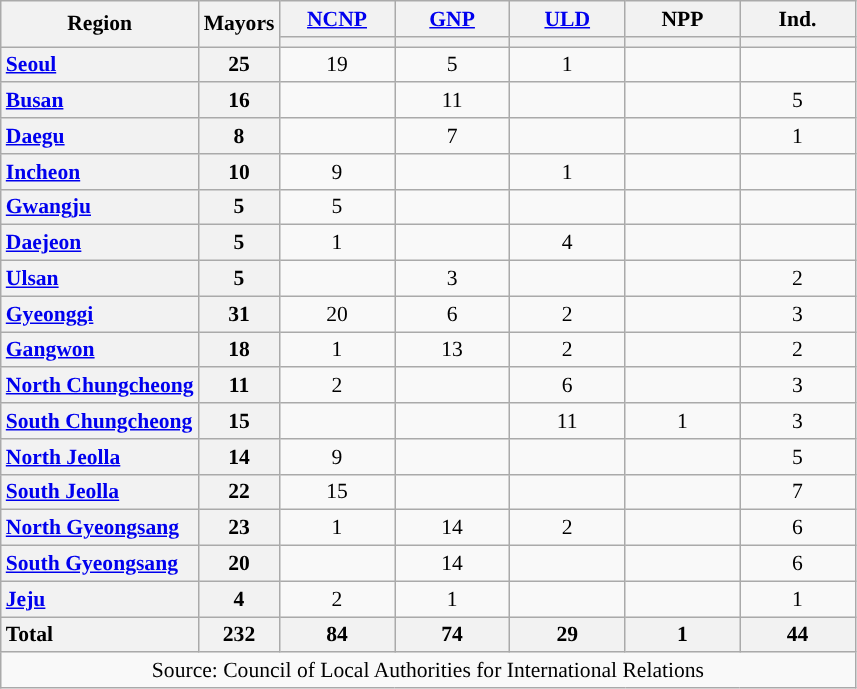<table class="wikitable" style="text-align:center; font-size: 0.9em;">
<tr>
<th rowspan="2">Region</th>
<th rowspan="2">Mayors</th>
<th class="unsortable" style="width:70px;"><a href='#'>NCNP</a></th>
<th class="unsortable" style="width:70px;"><a href='#'>GNP</a></th>
<th class="unsortable" style="width:70px;"><a href='#'>ULD</a></th>
<th class="unsortable" style="width:70px;">NPP</th>
<th class="unsortable" style="width:70px;">Ind.</th>
</tr>
<tr>
<th style="background:"></th>
<th style="background:"></th>
<th style="background:"></th>
<th style="background:"></th>
<th style="background:"></th>
</tr>
<tr>
<th style="text-align: left;"><a href='#'>Seoul</a></th>
<th>25</th>
<td>19</td>
<td>5</td>
<td>1</td>
<td></td>
<td></td>
</tr>
<tr>
<th style="text-align: left;"><a href='#'>Busan</a></th>
<th>16</th>
<td></td>
<td>11</td>
<td></td>
<td></td>
<td>5</td>
</tr>
<tr>
<th style="text-align: left;"><a href='#'>Daegu</a></th>
<th>8</th>
<td></td>
<td>7</td>
<td></td>
<td></td>
<td>1</td>
</tr>
<tr>
<th style="text-align: left;"><a href='#'>Incheon</a></th>
<th>10</th>
<td>9</td>
<td></td>
<td>1</td>
<td></td>
<td></td>
</tr>
<tr>
<th style="text-align: left;"><a href='#'>Gwangju</a></th>
<th>5</th>
<td>5</td>
<td></td>
<td></td>
<td></td>
<td></td>
</tr>
<tr>
<th style="text-align: left;"><a href='#'>Daejeon</a></th>
<th>5</th>
<td>1</td>
<td></td>
<td>4</td>
<td></td>
<td></td>
</tr>
<tr>
<th style="text-align: left;"><a href='#'>Ulsan</a></th>
<th>5</th>
<td></td>
<td>3</td>
<td></td>
<td></td>
<td>2</td>
</tr>
<tr>
<th style="text-align: left;"><a href='#'>Gyeonggi</a></th>
<th>31</th>
<td>20</td>
<td>6</td>
<td>2</td>
<td></td>
<td>3</td>
</tr>
<tr>
<th style="text-align: left;"><a href='#'>Gangwon</a></th>
<th>18</th>
<td>1</td>
<td>13</td>
<td>2</td>
<td></td>
<td>2</td>
</tr>
<tr>
<th style="text-align: left;"><a href='#'>North Chungcheong</a></th>
<th>11</th>
<td>2</td>
<td></td>
<td>6</td>
<td></td>
<td>3</td>
</tr>
<tr>
<th style="text-align: left;"><a href='#'>South Chungcheong</a></th>
<th>15</th>
<td></td>
<td></td>
<td>11</td>
<td>1</td>
<td>3</td>
</tr>
<tr>
<th style="text-align: left;"><a href='#'>North Jeolla</a></th>
<th>14</th>
<td>9</td>
<td></td>
<td></td>
<td></td>
<td>5</td>
</tr>
<tr>
<th style="text-align: left;"><a href='#'>South Jeolla</a></th>
<th>22</th>
<td>15</td>
<td></td>
<td></td>
<td></td>
<td>7</td>
</tr>
<tr>
<th style="text-align: left;"><a href='#'>North Gyeongsang</a></th>
<th>23</th>
<td>1</td>
<td>14</td>
<td>2</td>
<td></td>
<td>6</td>
</tr>
<tr>
<th style="text-align: left;"><a href='#'>South Gyeongsang</a></th>
<th>20</th>
<td></td>
<td>14</td>
<td></td>
<td></td>
<td>6</td>
</tr>
<tr>
<th style="text-align: left;"><a href='#'>Jeju</a></th>
<th>4</th>
<td>2</td>
<td>1</td>
<td></td>
<td></td>
<td>1</td>
</tr>
<tr class="sortbottom">
<th style="text-align: left;">Total</th>
<th>232</th>
<th>84</th>
<th>74</th>
<th>29</th>
<th>1</th>
<th>44</th>
</tr>
<tr>
<td colspan="7">Source: Council of Local Authorities for International Relations</td>
</tr>
</table>
